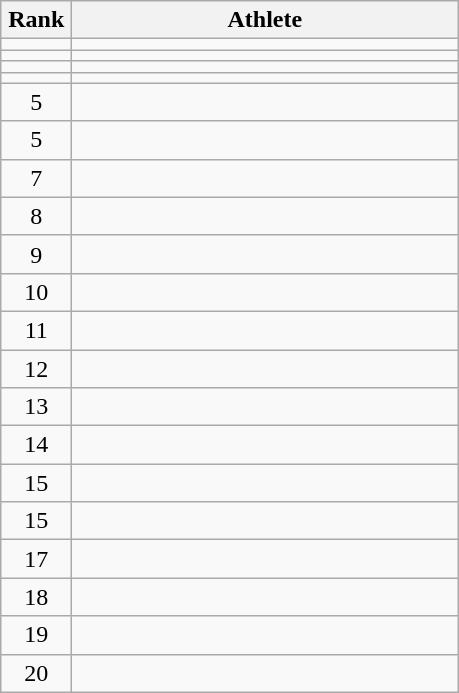<table class="wikitable" style="text-align: center;">
<tr>
<th width=40>Rank</th>
<th width=250>Athlete</th>
</tr>
<tr>
<td></td>
<td align="left"></td>
</tr>
<tr>
<td></td>
<td align="left"></td>
</tr>
<tr>
<td></td>
<td align="left"></td>
</tr>
<tr>
<td></td>
<td align="left"></td>
</tr>
<tr>
<td>5</td>
<td align="left"></td>
</tr>
<tr>
<td>5</td>
<td align="left"></td>
</tr>
<tr>
<td>7</td>
<td align="left"></td>
</tr>
<tr>
<td>8</td>
<td align="left"></td>
</tr>
<tr>
<td>9</td>
<td align="left"></td>
</tr>
<tr>
<td>10</td>
<td align="left"></td>
</tr>
<tr>
<td>11</td>
<td align="left"></td>
</tr>
<tr>
<td>12</td>
<td align="left"></td>
</tr>
<tr>
<td>13</td>
<td align="left"></td>
</tr>
<tr>
<td>14</td>
<td align="left"></td>
</tr>
<tr>
<td>15</td>
<td align="left"></td>
</tr>
<tr>
<td>15</td>
<td align="left"></td>
</tr>
<tr>
<td>17</td>
<td align="left"></td>
</tr>
<tr>
<td>18</td>
<td align="left"></td>
</tr>
<tr>
<td>19</td>
<td align="left"></td>
</tr>
<tr>
<td>20</td>
<td align="left"></td>
</tr>
</table>
